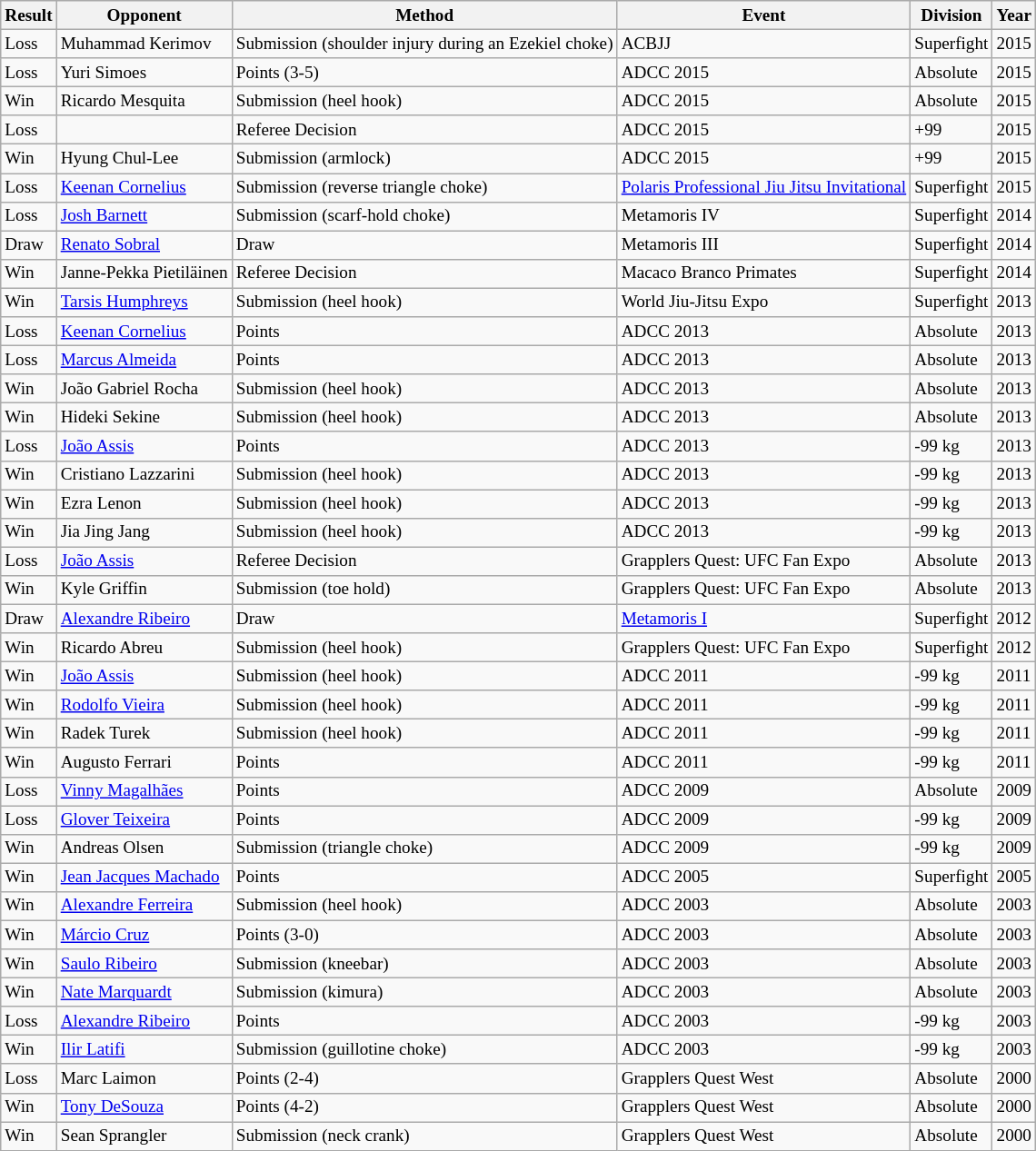<table class="wikitable sortable" style="font-size:80%; text-align:left;">
<tr>
<th style="width:10pt;">Result</th>
<th>Opponent</th>
<th>Method</th>
<th>Event</th>
<th>Division</th>
<th>Year</th>
</tr>
<tr>
<td>Loss</td>
<td> Muhammad Kerimov</td>
<td>Submission (shoulder injury during an Ezekiel choke)</td>
<td>ACBJJ</td>
<td>Superfight</td>
<td>2015</td>
</tr>
<tr>
<td>Loss</td>
<td> Yuri Simoes</td>
<td>Points (3-5)</td>
<td>ADCC 2015</td>
<td>Absolute</td>
<td>2015</td>
</tr>
<tr>
<td>Win</td>
<td> Ricardo Mesquita</td>
<td>Submission (heel hook)</td>
<td>ADCC 2015</td>
<td>Absolute</td>
<td>2015</td>
</tr>
<tr>
<td>Loss</td>
<td> </td>
<td>Referee Decision</td>
<td>ADCC 2015</td>
<td>+99</td>
<td>2015</td>
</tr>
<tr>
<td>Win</td>
<td> Hyung Chul-Lee</td>
<td>Submission (armlock)</td>
<td>ADCC 2015</td>
<td>+99</td>
<td>2015</td>
</tr>
<tr>
<td>Loss</td>
<td> <a href='#'>Keenan Cornelius</a></td>
<td>Submission (reverse triangle choke)</td>
<td><a href='#'>Polaris Professional Jiu Jitsu Invitational</a></td>
<td>Superfight</td>
<td>2015</td>
</tr>
<tr>
<td>Loss</td>
<td> <a href='#'>Josh Barnett</a></td>
<td>Submission (scarf-hold choke)</td>
<td>Metamoris IV</td>
<td>Superfight</td>
<td>2014</td>
</tr>
<tr>
<td>Draw</td>
<td> <a href='#'>Renato Sobral</a></td>
<td>Draw</td>
<td>Metamoris III</td>
<td>Superfight</td>
<td>2014</td>
</tr>
<tr>
<td>Win</td>
<td> Janne-Pekka Pietiläinen</td>
<td>Referee Decision</td>
<td>Macaco Branco Primates</td>
<td>Superfight</td>
<td>2014</td>
</tr>
<tr>
<td>Win</td>
<td> <a href='#'>Tarsis Humphreys</a></td>
<td>Submission (heel hook)</td>
<td>World Jiu-Jitsu Expo</td>
<td>Superfight</td>
<td>2013</td>
</tr>
<tr>
<td>Loss</td>
<td> <a href='#'>Keenan Cornelius</a></td>
<td>Points</td>
<td>ADCC 2013</td>
<td>Absolute</td>
<td>2013</td>
</tr>
<tr>
<td>Loss</td>
<td> <a href='#'>Marcus Almeida</a></td>
<td>Points</td>
<td>ADCC 2013</td>
<td>Absolute</td>
<td>2013</td>
</tr>
<tr>
<td>Win</td>
<td> João Gabriel Rocha</td>
<td>Submission (heel hook)</td>
<td>ADCC 2013</td>
<td>Absolute</td>
<td>2013</td>
</tr>
<tr>
<td>Win</td>
<td> Hideki Sekine</td>
<td>Submission (heel hook)</td>
<td>ADCC 2013</td>
<td>Absolute</td>
<td>2013</td>
</tr>
<tr>
<td>Loss</td>
<td> <a href='#'>João Assis</a></td>
<td>Points</td>
<td>ADCC 2013</td>
<td>-99 kg</td>
<td>2013</td>
</tr>
<tr>
<td>Win</td>
<td> Cristiano Lazzarini</td>
<td>Submission (heel hook)</td>
<td>ADCC 2013</td>
<td>-99 kg</td>
<td>2013</td>
</tr>
<tr>
<td>Win</td>
<td> Ezra Lenon</td>
<td>Submission (heel hook)</td>
<td>ADCC 2013</td>
<td>-99 kg</td>
<td>2013</td>
</tr>
<tr>
<td>Win</td>
<td> Jia Jing Jang</td>
<td>Submission (heel hook)</td>
<td>ADCC 2013</td>
<td>-99 kg</td>
<td>2013</td>
</tr>
<tr>
<td>Loss</td>
<td> <a href='#'>João Assis</a></td>
<td>Referee Decision</td>
<td>Grapplers Quest: UFC Fan Expo</td>
<td>Absolute</td>
<td>2013</td>
</tr>
<tr>
<td>Win</td>
<td> Kyle Griffin</td>
<td>Submission (toe hold)</td>
<td>Grapplers Quest: UFC Fan Expo</td>
<td>Absolute</td>
<td>2013</td>
</tr>
<tr>
<td>Draw</td>
<td> <a href='#'>Alexandre Ribeiro</a></td>
<td>Draw</td>
<td><a href='#'>Metamoris I</a></td>
<td>Superfight</td>
<td>2012</td>
</tr>
<tr>
<td>Win</td>
<td> Ricardo Abreu</td>
<td>Submission (heel hook)</td>
<td>Grapplers Quest: UFC Fan Expo</td>
<td>Superfight</td>
<td>2012</td>
</tr>
<tr>
<td>Win</td>
<td> <a href='#'>João Assis</a></td>
<td>Submission (heel hook)</td>
<td>ADCC 2011</td>
<td>-99 kg</td>
<td>2011</td>
</tr>
<tr>
<td>Win</td>
<td> <a href='#'>Rodolfo Vieira</a></td>
<td>Submission (heel hook)</td>
<td>ADCC 2011</td>
<td>-99 kg</td>
<td>2011</td>
</tr>
<tr>
<td>Win</td>
<td> Radek Turek</td>
<td>Submission (heel hook)</td>
<td>ADCC 2011</td>
<td>-99 kg</td>
<td>2011</td>
</tr>
<tr>
<td>Win</td>
<td> Augusto Ferrari</td>
<td>Points</td>
<td>ADCC 2011</td>
<td>-99 kg</td>
<td>2011</td>
</tr>
<tr>
<td>Loss</td>
<td> <a href='#'>Vinny Magalhães</a></td>
<td>Points</td>
<td>ADCC 2009</td>
<td>Absolute</td>
<td>2009</td>
</tr>
<tr>
<td>Loss</td>
<td> <a href='#'>Glover Teixeira</a></td>
<td>Points</td>
<td>ADCC 2009</td>
<td>-99 kg</td>
<td>2009</td>
</tr>
<tr>
<td>Win</td>
<td> Andreas Olsen</td>
<td>Submission (triangle choke)</td>
<td>ADCC 2009</td>
<td>-99 kg</td>
<td>2009</td>
</tr>
<tr>
<td>Win</td>
<td> <a href='#'>Jean Jacques Machado</a></td>
<td>Points</td>
<td>ADCC 2005</td>
<td>Superfight</td>
<td>2005</td>
</tr>
<tr>
<td>Win</td>
<td> <a href='#'>Alexandre Ferreira</a></td>
<td>Submission (heel hook)</td>
<td>ADCC 2003</td>
<td>Absolute</td>
<td>2003</td>
</tr>
<tr>
<td>Win</td>
<td> <a href='#'>Márcio Cruz</a></td>
<td>Points (3-0)</td>
<td>ADCC 2003</td>
<td>Absolute</td>
<td>2003</td>
</tr>
<tr>
<td>Win</td>
<td> <a href='#'>Saulo Ribeiro</a></td>
<td>Submission (kneebar)</td>
<td>ADCC 2003</td>
<td>Absolute</td>
<td>2003</td>
</tr>
<tr>
<td>Win</td>
<td> <a href='#'>Nate Marquardt</a></td>
<td>Submission (kimura)</td>
<td>ADCC 2003</td>
<td>Absolute</td>
<td>2003</td>
</tr>
<tr>
<td>Loss</td>
<td> <a href='#'>Alexandre Ribeiro</a></td>
<td>Points</td>
<td>ADCC 2003</td>
<td>-99 kg</td>
<td>2003</td>
</tr>
<tr>
<td>Win</td>
<td> <a href='#'>Ilir Latifi</a></td>
<td>Submission (guillotine choke)</td>
<td>ADCC 2003</td>
<td>-99 kg</td>
<td>2003</td>
</tr>
<tr>
<td>Loss</td>
<td> Marc Laimon</td>
<td>Points (2-4)</td>
<td>Grapplers Quest West</td>
<td>Absolute</td>
<td>2000</td>
</tr>
<tr>
<td>Win</td>
<td> <a href='#'>Tony DeSouza</a></td>
<td>Points (4-2)</td>
<td>Grapplers Quest West</td>
<td>Absolute</td>
<td>2000</td>
</tr>
<tr>
<td>Win</td>
<td> Sean Sprangler</td>
<td>Submission (neck crank)</td>
<td>Grapplers Quest West</td>
<td>Absolute</td>
<td>2000</td>
</tr>
</table>
